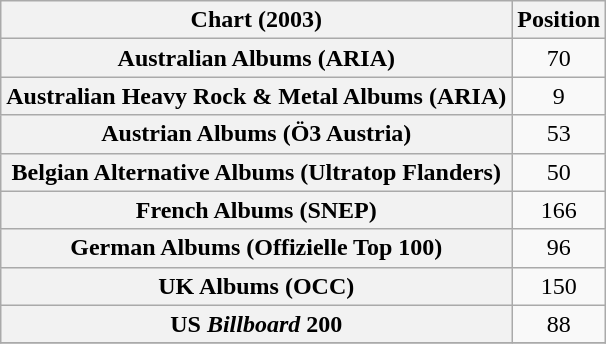<table class="wikitable sortable plainrowheaders" style="text-align:center">
<tr>
<th scope="col">Chart (2003)</th>
<th scope="col">Position</th>
</tr>
<tr>
<th scope="row">Australian Albums (ARIA)</th>
<td>70</td>
</tr>
<tr>
<th scope="row">Australian Heavy Rock & Metal Albums (ARIA)</th>
<td>9</td>
</tr>
<tr>
<th scope="row">Austrian Albums (Ö3 Austria)</th>
<td>53</td>
</tr>
<tr>
<th scope="row">Belgian Alternative Albums (Ultratop Flanders)</th>
<td>50</td>
</tr>
<tr>
<th scope="row">French Albums (SNEP)</th>
<td>166</td>
</tr>
<tr>
<th scope="row">German Albums (Offizielle Top 100)</th>
<td>96</td>
</tr>
<tr>
<th scope="row">UK Albums (OCC)</th>
<td>150</td>
</tr>
<tr>
<th scope="row">US <em>Billboard</em> 200</th>
<td>88</td>
</tr>
<tr>
</tr>
</table>
